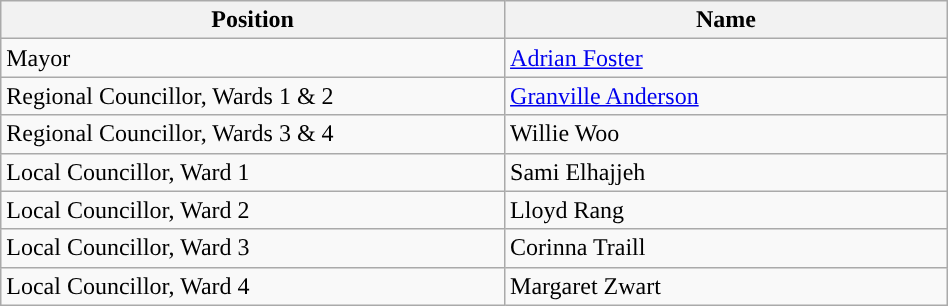<table class="wikitable" style="width:50%;">
<tr>
<th bgcolor="#DDDDFF" width="50px">Position</th>
<th bgcolor="#DDDDFF" width="50px">Name</th>
</tr>
<tr>
<td>Mayor</td>
<td><a href='#'>Adrian Foster</a></td>
</tr>
<tr>
<td>Regional Councillor, Wards 1 & 2</td>
<td><a href='#'>Granville Anderson</a></td>
</tr>
<tr>
<td>Regional Councillor, Wards 3 & 4</td>
<td>Willie Woo</td>
</tr>
<tr>
<td>Local Councillor, Ward 1</td>
<td>Sami Elhajjeh</td>
</tr>
<tr>
<td>Local Councillor, Ward 2</td>
<td>Lloyd Rang</td>
</tr>
<tr>
<td>Local Councillor, Ward 3</td>
<td>Corinna Traill</td>
</tr>
<tr>
<td>Local Councillor, Ward 4</td>
<td>Margaret Zwart</td>
</tr>
</table>
